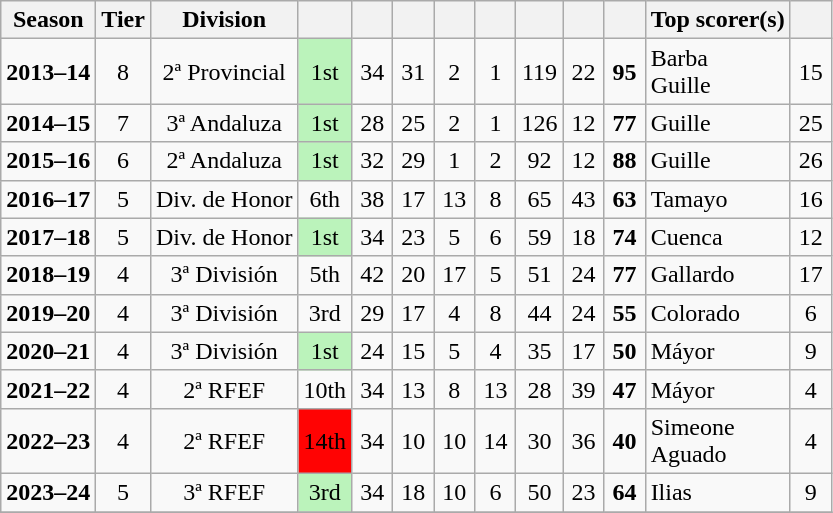<table class="wikitable" style="text-align:center">
<tr>
<th>Season</th>
<th>Tier</th>
<th>Division</th>
<th></th>
<th width=20></th>
<th width=20></th>
<th width=20></th>
<th width=20></th>
<th width=20></th>
<th width=20></th>
<th width=20></th>
<th>Top scorer(s)</th>
<th width=20></th>
</tr>
<tr>
<td><strong>2013–14</strong></td>
<td>8</td>
<td>2ª Provincial</td>
<td bgcolor=#BBF3BB>1st</td>
<td>34</td>
<td>31</td>
<td>2</td>
<td>1</td>
<td>119</td>
<td>22</td>
<td><strong>95</strong></td>
<td align=left>Barba<br>Guille</td>
<td>15</td>
</tr>
<tr>
<td><strong>2014–15</strong></td>
<td>7</td>
<td>3ª Andaluza</td>
<td bgcolor=#BBF3BB>1st</td>
<td>28</td>
<td>25</td>
<td>2</td>
<td>1</td>
<td>126</td>
<td>12</td>
<td><strong>77</strong></td>
<td align=left>Guille</td>
<td>25</td>
</tr>
<tr>
<td><strong>2015–16</strong></td>
<td>6</td>
<td>2ª Andaluza</td>
<td bgcolor=#BBF3BB>1st</td>
<td>32</td>
<td>29</td>
<td>1</td>
<td>2</td>
<td>92</td>
<td>12</td>
<td><strong>88</strong></td>
<td align=left>Guille</td>
<td>26</td>
</tr>
<tr>
<td><strong>2016–17</strong></td>
<td>5</td>
<td>Div. de Honor</td>
<td>6th</td>
<td>38</td>
<td>17</td>
<td>13</td>
<td>8</td>
<td>65</td>
<td>43</td>
<td><strong>63</strong></td>
<td align=left>Tamayo</td>
<td>16</td>
</tr>
<tr>
<td><strong>2017–18</strong></td>
<td>5</td>
<td>Div. de Honor</td>
<td bgcolor=#BBF3BB>1st</td>
<td>34</td>
<td>23</td>
<td>5</td>
<td>6</td>
<td>59</td>
<td>18</td>
<td><strong>74</strong></td>
<td align=left>Cuenca</td>
<td>12</td>
</tr>
<tr>
<td><strong>2018–19</strong></td>
<td>4</td>
<td>3ª División</td>
<td>5th</td>
<td>42</td>
<td>20</td>
<td>17</td>
<td>5</td>
<td>51</td>
<td>24</td>
<td><strong>77</strong></td>
<td align=left>Gallardo</td>
<td>17</td>
</tr>
<tr>
<td><strong>2019–20</strong></td>
<td>4</td>
<td>3ª División</td>
<td>3rd</td>
<td>29</td>
<td>17</td>
<td>4</td>
<td>8</td>
<td>44</td>
<td>24</td>
<td><strong>55</strong></td>
<td align=left>Colorado</td>
<td>6</td>
</tr>
<tr>
<td><strong>2020–21</strong></td>
<td>4</td>
<td>3ª División</td>
<td bgcolor=#BBF3BB>1st</td>
<td>24</td>
<td>15</td>
<td>5</td>
<td>4</td>
<td>35</td>
<td>17</td>
<td><strong>50</strong></td>
<td align=left>Máyor</td>
<td>9</td>
</tr>
<tr>
<td><strong>2021–22</strong></td>
<td>4</td>
<td>2ª RFEF</td>
<td>10th</td>
<td>34</td>
<td>13</td>
<td>8</td>
<td>13</td>
<td>28</td>
<td>39</td>
<td><strong>47</strong></td>
<td align=left>Máyor</td>
<td>4</td>
</tr>
<tr>
<td><strong>2022–23</strong></td>
<td>4</td>
<td>2ª RFEF</td>
<td bgcolor=#ff0303>14th</td>
<td>34</td>
<td>10</td>
<td>10</td>
<td>14</td>
<td>30</td>
<td>36</td>
<td><strong>40</strong></td>
<td align=left>Simeone<br>Aguado</td>
<td>4</td>
</tr>
<tr>
<td><strong>2023–24</strong></td>
<td>5</td>
<td>3ª RFEF</td>
<td bgcolor=#BBF3BB>3rd</td>
<td>34</td>
<td>18</td>
<td>10</td>
<td>6</td>
<td>50</td>
<td>23</td>
<td><strong>64</strong></td>
<td align=left>Ilias</td>
<td>9</td>
</tr>
<tr>
</tr>
</table>
